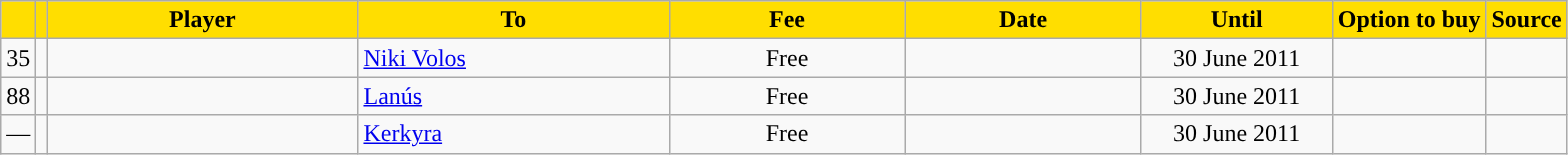<table class="wikitable sortable">
<tr>
<th style="background:#FFDE00"></th>
<th style="background:#FFDE00"></th>
<th width=200 style="background:#FFDE00">Player</th>
<th width=200 style="background:#FFDE00">To</th>
<th width=150 style="background:#FFDE00">Fee</th>
<th width=150 style="background:#FFDE00">Date</th>
<th width=120 style="background:#FFDE00">Until</th>
<th style="background:#FFDE00">Option to buy</th>
<th style="background:#FFDE00">Source</th>
</tr>
<tr>
<td align=center>35</td>
<td align=center></td>
<td></td>
<td> <a href='#'>Niki Volos</a></td>
<td align=center>Free</td>
<td align=center></td>
<td align=center>30 June 2011</td>
<td align=center></td>
<td align=center></td>
</tr>
<tr>
<td align=center>88</td>
<td align=center></td>
<td></td>
<td> <a href='#'>Lanús</a></td>
<td align=center>Free</td>
<td align=center></td>
<td align=center>30 June 2011</td>
<td align=center></td>
<td align=center></td>
</tr>
<tr>
<td align=center>—</td>
<td align=center></td>
<td></td>
<td> <a href='#'>Kerkyra</a></td>
<td align=center>Free</td>
<td align=center></td>
<td align=center>30 June 2011</td>
<td align=center></td>
<td align=center></td>
</tr>
</table>
